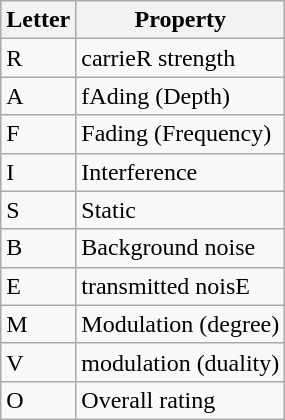<table class="wikitable">
<tr>
<th>Letter</th>
<th>Property</th>
</tr>
<tr>
<td>R</td>
<td>carrieR strength</td>
</tr>
<tr>
<td>A</td>
<td>fAding (Depth)</td>
</tr>
<tr>
<td>F</td>
<td>Fading (Frequency)</td>
</tr>
<tr>
<td>I</td>
<td>Interference</td>
</tr>
<tr>
<td>S</td>
<td>Static</td>
</tr>
<tr>
<td>B</td>
<td>Background noise</td>
</tr>
<tr>
<td>E</td>
<td>transmitted noisE</td>
</tr>
<tr>
<td>M</td>
<td>Modulation (degree)</td>
</tr>
<tr>
<td>V</td>
<td>modulation (duality)</td>
</tr>
<tr>
<td>O</td>
<td>Overall rating</td>
</tr>
</table>
